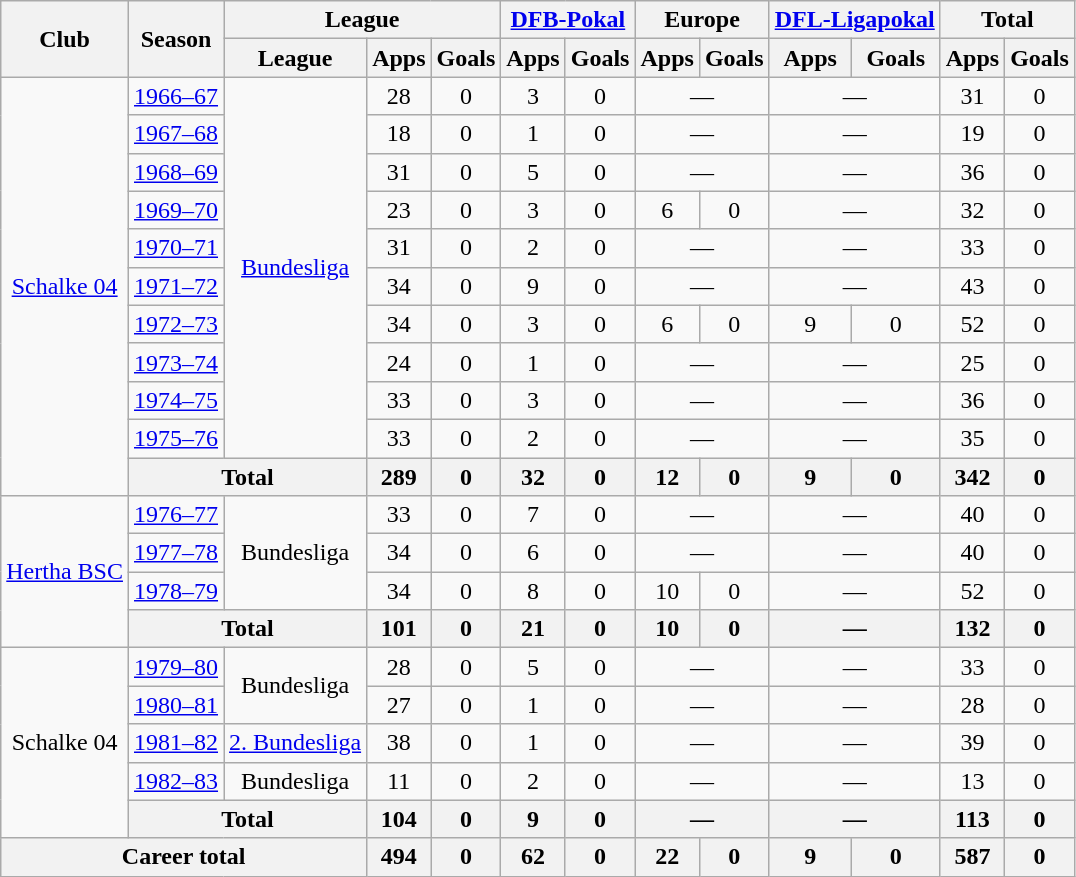<table class="wikitable" style="text-align:center">
<tr>
<th rowspan="2">Club</th>
<th rowspan="2">Season</th>
<th colspan="3">League</th>
<th colspan="2"><a href='#'>DFB-Pokal</a></th>
<th colspan="2">Europe</th>
<th colspan="2"><a href='#'>DFL-Ligapokal</a></th>
<th colspan="2">Total</th>
</tr>
<tr>
<th>League</th>
<th>Apps</th>
<th>Goals</th>
<th>Apps</th>
<th>Goals</th>
<th>Apps</th>
<th>Goals</th>
<th>Apps</th>
<th>Goals</th>
<th>Apps</th>
<th>Goals</th>
</tr>
<tr>
<td rowspan="11"><a href='#'>Schalke 04</a></td>
<td><a href='#'>1966–67</a></td>
<td rowspan="10"><a href='#'>Bundesliga</a></td>
<td>28</td>
<td>0</td>
<td>3</td>
<td>0</td>
<td colspan="2">—</td>
<td colspan="2">—</td>
<td>31</td>
<td>0</td>
</tr>
<tr>
<td><a href='#'>1967–68</a></td>
<td>18</td>
<td>0</td>
<td>1</td>
<td>0</td>
<td colspan="2">—</td>
<td colspan="2">—</td>
<td>19</td>
<td>0</td>
</tr>
<tr>
<td><a href='#'>1968–69</a></td>
<td>31</td>
<td>0</td>
<td>5</td>
<td>0</td>
<td colspan="2">—</td>
<td colspan="2">—</td>
<td>36</td>
<td>0</td>
</tr>
<tr>
<td><a href='#'>1969–70</a></td>
<td>23</td>
<td>0</td>
<td>3</td>
<td>0</td>
<td>6</td>
<td>0</td>
<td colspan="2">—</td>
<td>32</td>
<td>0</td>
</tr>
<tr>
<td><a href='#'>1970–71</a></td>
<td>31</td>
<td>0</td>
<td>2</td>
<td>0</td>
<td colspan="2">—</td>
<td colspan="2">—</td>
<td>33</td>
<td>0</td>
</tr>
<tr>
<td><a href='#'>1971–72</a></td>
<td>34</td>
<td>0</td>
<td>9</td>
<td>0</td>
<td colspan="2">—</td>
<td colspan="2">—</td>
<td>43</td>
<td>0</td>
</tr>
<tr>
<td><a href='#'>1972–73</a></td>
<td>34</td>
<td>0</td>
<td>3</td>
<td>0</td>
<td>6</td>
<td>0</td>
<td>9</td>
<td>0</td>
<td>52</td>
<td>0</td>
</tr>
<tr>
<td><a href='#'>1973–74</a></td>
<td>24</td>
<td>0</td>
<td>1</td>
<td>0</td>
<td colspan="2">—</td>
<td colspan="2">—</td>
<td>25</td>
<td>0</td>
</tr>
<tr>
<td><a href='#'>1974–75</a></td>
<td>33</td>
<td>0</td>
<td>3</td>
<td>0</td>
<td colspan="2">—</td>
<td colspan="2">—</td>
<td>36</td>
<td>0</td>
</tr>
<tr>
<td><a href='#'>1975–76</a></td>
<td>33</td>
<td>0</td>
<td>2</td>
<td>0</td>
<td colspan="2">—</td>
<td colspan="2">—</td>
<td>35</td>
<td>0</td>
</tr>
<tr>
<th colspan="2">Total</th>
<th>289</th>
<th>0</th>
<th>32</th>
<th>0</th>
<th>12</th>
<th>0</th>
<th>9</th>
<th>0</th>
<th>342</th>
<th>0</th>
</tr>
<tr>
<td rowspan="4"><a href='#'>Hertha BSC</a></td>
<td><a href='#'>1976–77</a></td>
<td rowspan="3">Bundesliga</td>
<td>33</td>
<td>0</td>
<td>7</td>
<td>0</td>
<td colspan="2">—</td>
<td colspan="2">—</td>
<td>40</td>
<td>0</td>
</tr>
<tr>
<td><a href='#'>1977–78</a></td>
<td>34</td>
<td>0</td>
<td>6</td>
<td>0</td>
<td colspan="2">—</td>
<td colspan="2">—</td>
<td>40</td>
<td>0</td>
</tr>
<tr>
<td><a href='#'>1978–79</a></td>
<td>34</td>
<td>0</td>
<td>8</td>
<td>0</td>
<td>10</td>
<td>0</td>
<td colspan="2">—</td>
<td>52</td>
<td>0</td>
</tr>
<tr>
<th colspan="2">Total</th>
<th>101</th>
<th>0</th>
<th>21</th>
<th>0</th>
<th>10</th>
<th>0</th>
<th colspan="2">—</th>
<th>132</th>
<th>0</th>
</tr>
<tr>
<td rowspan="5">Schalke 04</td>
<td><a href='#'>1979–80</a></td>
<td rowspan="2">Bundesliga</td>
<td>28</td>
<td>0</td>
<td>5</td>
<td>0</td>
<td colspan="2">—</td>
<td colspan="2">—</td>
<td>33</td>
<td>0</td>
</tr>
<tr>
<td><a href='#'>1980–81</a></td>
<td>27</td>
<td>0</td>
<td>1</td>
<td>0</td>
<td colspan="2">—</td>
<td colspan="2">—</td>
<td>28</td>
<td>0</td>
</tr>
<tr>
<td><a href='#'>1981–82</a></td>
<td><a href='#'>2. Bundesliga</a></td>
<td>38</td>
<td>0</td>
<td>1</td>
<td>0</td>
<td colspan="2">—</td>
<td colspan="2">—</td>
<td>39</td>
<td>0</td>
</tr>
<tr>
<td><a href='#'>1982–83</a></td>
<td>Bundesliga</td>
<td>11</td>
<td>0</td>
<td>2</td>
<td>0</td>
<td colspan="2">—</td>
<td colspan="2">—</td>
<td>13</td>
<td>0</td>
</tr>
<tr>
<th colspan="2">Total</th>
<th>104</th>
<th>0</th>
<th>9</th>
<th>0</th>
<th colspan="2">—</th>
<th colspan="2">—</th>
<th>113</th>
<th>0</th>
</tr>
<tr>
<th colspan="3">Career total</th>
<th>494</th>
<th>0</th>
<th>62</th>
<th>0</th>
<th>22</th>
<th>0</th>
<th>9</th>
<th>0</th>
<th>587</th>
<th>0</th>
</tr>
</table>
